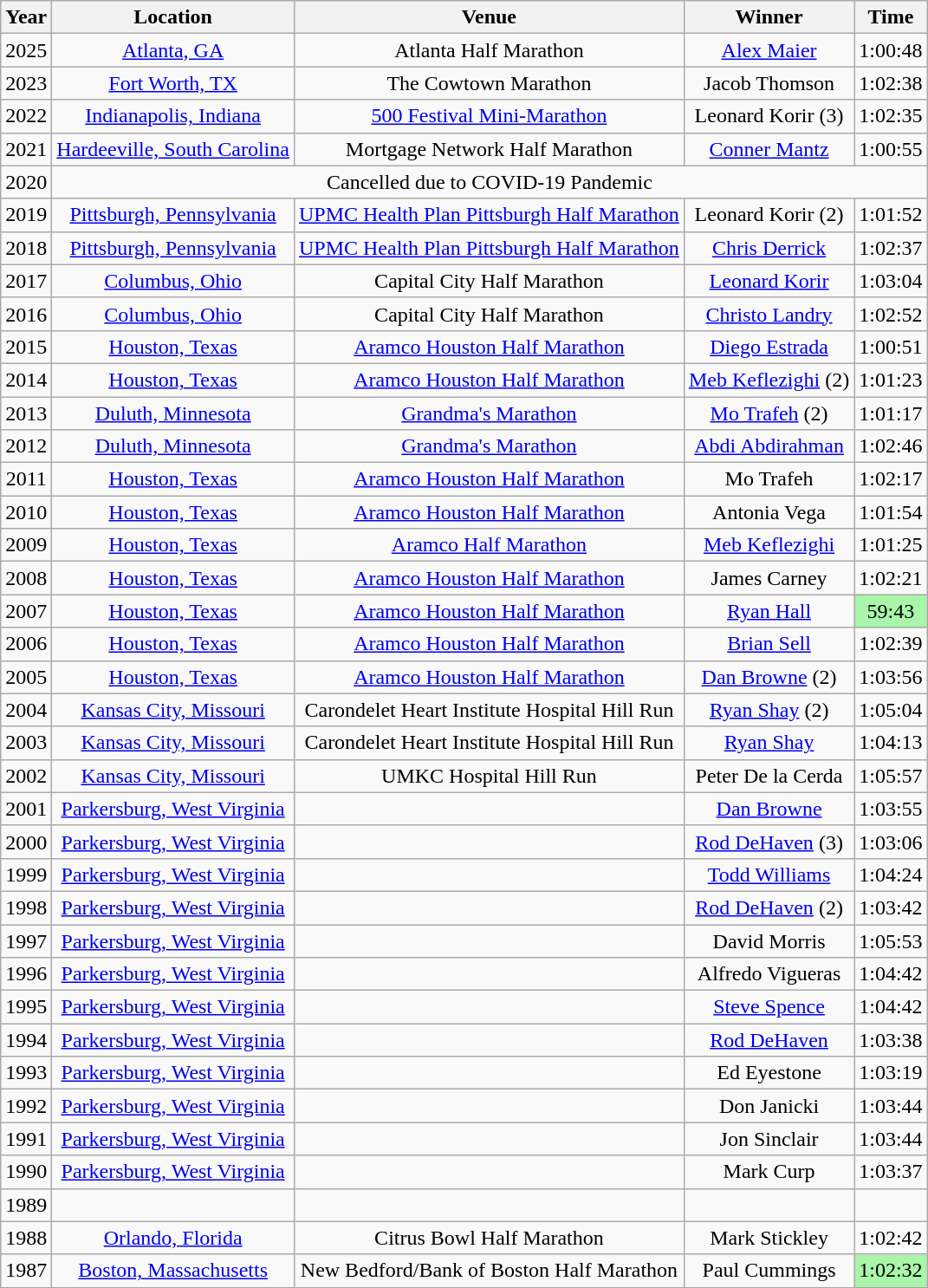<table class="wikitable sortable" style="text-align:center">
<tr>
<th>Year</th>
<th class=unsortable>Location</th>
<th class=unsortable>Venue</th>
<th class=unsortable>Winner</th>
<th>Time</th>
</tr>
<tr>
<td>2025</td>
<td><a href='#'>Atlanta, GA</a></td>
<td>Atlanta Half Marathon</td>
<td><a href='#'>Alex Maier</a></td>
<td>1:00:48</td>
</tr>
<tr>
<td>2023</td>
<td><a href='#'>Fort Worth, TX</a></td>
<td>The Cowtown Marathon</td>
<td>Jacob Thomson</td>
<td>1:02:38</td>
</tr>
<tr>
<td>2022</td>
<td><a href='#'>Indianapolis, Indiana</a></td>
<td><a href='#'>500 Festival Mini-Marathon</a></td>
<td>Leonard Korir  (3)</td>
<td>1:02:35</td>
</tr>
<tr>
<td>2021</td>
<td><a href='#'>Hardeeville, South Carolina</a></td>
<td>Mortgage Network Half Marathon</td>
<td><a href='#'>Conner Mantz</a></td>
<td>1:00:55</td>
</tr>
<tr>
<td>2020</td>
<td colspan="4">Cancelled due to COVID-19 Pandemic</td>
</tr>
<tr>
<td>2019</td>
<td><a href='#'>Pittsburgh, Pennsylvania</a></td>
<td><a href='#'>UPMC Health Plan Pittsburgh Half Marathon</a></td>
<td>Leonard Korir  (2)</td>
<td>1:01:52</td>
</tr>
<tr>
<td>2018</td>
<td><a href='#'>Pittsburgh, Pennsylvania</a></td>
<td><a href='#'>UPMC Health Plan Pittsburgh Half Marathon</a></td>
<td><a href='#'>Chris Derrick</a></td>
<td>1:02:37</td>
</tr>
<tr>
<td>2017</td>
<td><a href='#'>Columbus, Ohio</a></td>
<td>Capital City Half Marathon</td>
<td><a href='#'>Leonard Korir</a></td>
<td>1:03:04</td>
</tr>
<tr>
<td>2016</td>
<td><a href='#'>Columbus, Ohio</a></td>
<td>Capital City Half Marathon</td>
<td><a href='#'>Christo Landry</a></td>
<td>1:02:52</td>
</tr>
<tr>
<td>2015</td>
<td><a href='#'>Houston, Texas</a></td>
<td><a href='#'>Aramco Houston Half Marathon</a></td>
<td><a href='#'>Diego Estrada</a></td>
<td>1:00:51</td>
</tr>
<tr>
<td>2014</td>
<td><a href='#'>Houston, Texas</a></td>
<td><a href='#'>Aramco Houston Half Marathon</a></td>
<td><a href='#'>Meb Keflezighi</a> (2)</td>
<td>1:01:23</td>
</tr>
<tr>
<td>2013</td>
<td><a href='#'>Duluth, Minnesota</a></td>
<td><a href='#'>Grandma's Marathon</a></td>
<td><a href='#'>Mo Trafeh</a> (2)</td>
<td>1:01:17</td>
</tr>
<tr>
<td>2012</td>
<td><a href='#'>Duluth, Minnesota</a></td>
<td><a href='#'>Grandma's Marathon</a></td>
<td><a href='#'>Abdi Abdirahman</a></td>
<td>1:02:46</td>
</tr>
<tr>
<td>2011</td>
<td><a href='#'>Houston, Texas</a></td>
<td><a href='#'>Aramco Houston Half Marathon</a></td>
<td>Mo Trafeh</td>
<td>1:02:17</td>
</tr>
<tr>
<td>2010</td>
<td><a href='#'>Houston, Texas</a></td>
<td><a href='#'>Aramco Houston Half Marathon</a></td>
<td>Antonia Vega</td>
<td>1:01:54</td>
</tr>
<tr>
<td>2009</td>
<td><a href='#'>Houston, Texas</a></td>
<td><a href='#'>Aramco Half Marathon</a></td>
<td><a href='#'>Meb Keflezighi</a></td>
<td>1:01:25</td>
</tr>
<tr>
<td>2008</td>
<td><a href='#'>Houston, Texas</a></td>
<td><a href='#'>Aramco Houston Half Marathon</a></td>
<td>James Carney</td>
<td>1:02:21</td>
</tr>
<tr>
<td>2007</td>
<td><a href='#'>Houston, Texas</a></td>
<td><a href='#'>Aramco Houston Half Marathon</a></td>
<td><a href='#'>Ryan Hall</a></td>
<td bgcolor=#A9F5A9>59:43</td>
</tr>
<tr>
<td>2006</td>
<td><a href='#'>Houston, Texas</a></td>
<td><a href='#'>Aramco Houston Half Marathon</a></td>
<td><a href='#'>Brian Sell</a></td>
<td>1:02:39</td>
</tr>
<tr>
<td>2005</td>
<td><a href='#'>Houston, Texas</a></td>
<td><a href='#'>Aramco Houston Half Marathon</a></td>
<td><a href='#'>Dan Browne</a> (2)</td>
<td>1:03:56</td>
</tr>
<tr>
<td>2004</td>
<td><a href='#'>Kansas City, Missouri</a></td>
<td>Carondelet Heart Institute Hospital Hill Run</td>
<td><a href='#'>Ryan Shay</a> (2)</td>
<td>1:05:04</td>
</tr>
<tr>
<td>2003</td>
<td><a href='#'>Kansas City, Missouri</a></td>
<td>Carondelet Heart Institute Hospital Hill Run</td>
<td><a href='#'>Ryan Shay</a></td>
<td>1:04:13</td>
</tr>
<tr>
<td>2002</td>
<td><a href='#'>Kansas City, Missouri</a></td>
<td>UMKC Hospital Hill Run</td>
<td>Peter De la Cerda</td>
<td>1:05:57</td>
</tr>
<tr>
<td>2001</td>
<td><a href='#'>Parkersburg, West Virginia</a></td>
<td></td>
<td><a href='#'>Dan Browne</a></td>
<td>1:03:55</td>
</tr>
<tr>
<td>2000</td>
<td><a href='#'>Parkersburg, West Virginia</a></td>
<td></td>
<td><a href='#'>Rod DeHaven</a> (3)</td>
<td>1:03:06</td>
</tr>
<tr>
<td>1999</td>
<td><a href='#'>Parkersburg, West Virginia</a></td>
<td></td>
<td><a href='#'>Todd Williams</a></td>
<td>1:04:24</td>
</tr>
<tr>
<td>1998</td>
<td><a href='#'>Parkersburg, West Virginia</a></td>
<td></td>
<td><a href='#'>Rod DeHaven</a> (2)</td>
<td>1:03:42</td>
</tr>
<tr>
<td>1997</td>
<td><a href='#'>Parkersburg, West Virginia</a></td>
<td></td>
<td>David Morris</td>
<td>1:05:53</td>
</tr>
<tr>
<td>1996</td>
<td><a href='#'>Parkersburg, West Virginia</a></td>
<td></td>
<td>Alfredo Vigueras</td>
<td>1:04:42</td>
</tr>
<tr>
<td>1995</td>
<td><a href='#'>Parkersburg, West Virginia</a></td>
<td></td>
<td><a href='#'>Steve Spence</a></td>
<td>1:04:42</td>
</tr>
<tr>
<td>1994</td>
<td><a href='#'>Parkersburg, West Virginia</a></td>
<td></td>
<td><a href='#'>Rod DeHaven</a></td>
<td>1:03:38</td>
</tr>
<tr>
<td>1993</td>
<td><a href='#'>Parkersburg, West Virginia</a></td>
<td></td>
<td>Ed Eyestone</td>
<td>1:03:19</td>
</tr>
<tr>
<td>1992</td>
<td><a href='#'>Parkersburg, West Virginia</a></td>
<td></td>
<td>Don Janicki</td>
<td>1:03:44</td>
</tr>
<tr>
<td>1991</td>
<td><a href='#'>Parkersburg, West Virginia</a></td>
<td></td>
<td>Jon Sinclair</td>
<td>1:03:44</td>
</tr>
<tr>
<td>1990</td>
<td><a href='#'>Parkersburg, West Virginia</a></td>
<td></td>
<td>Mark Curp</td>
<td>1:03:37</td>
</tr>
<tr>
<td>1989</td>
<td></td>
<td></td>
<td></td>
<td></td>
</tr>
<tr>
<td>1988</td>
<td><a href='#'>Orlando, Florida</a></td>
<td>Citrus Bowl Half Marathon</td>
<td>Mark Stickley</td>
<td>1:02:42</td>
</tr>
<tr>
<td>1987</td>
<td><a href='#'>Boston, Massachusetts</a></td>
<td>New Bedford/Bank of Boston Half Marathon</td>
<td>Paul Cummings</td>
<td bgcolor=#A9F5A9>1:02:32</td>
</tr>
</table>
